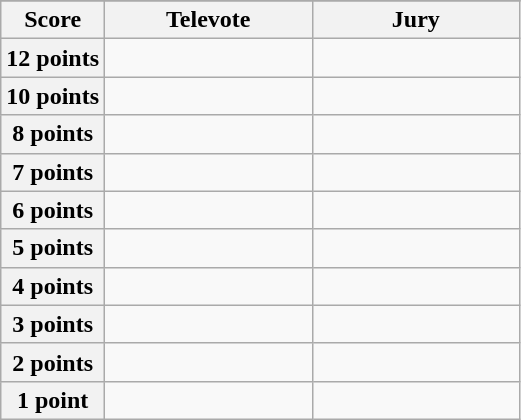<table class="wikitable">
<tr>
</tr>
<tr>
<th scope="col" width="20%">Score</th>
<th scope="col" width="40%">Televote</th>
<th scope="col" width="40%">Jury</th>
</tr>
<tr>
<th scope="row">12 points</th>
<td></td>
<td></td>
</tr>
<tr>
<th scope="row">10 points</th>
<td></td>
<td></td>
</tr>
<tr>
<th scope="row">8 points</th>
<td></td>
<td></td>
</tr>
<tr>
<th scope="row">7 points</th>
<td></td>
<td></td>
</tr>
<tr>
<th scope="row">6 points</th>
<td></td>
<td></td>
</tr>
<tr>
<th scope="row">5 points</th>
<td></td>
<td></td>
</tr>
<tr>
<th scope="row">4 points</th>
<td></td>
<td></td>
</tr>
<tr>
<th scope="row">3 points</th>
<td></td>
<td></td>
</tr>
<tr>
<th scope="row">2 points</th>
<td></td>
<td></td>
</tr>
<tr>
<th scope="row">1 point</th>
<td></td>
<td></td>
</tr>
</table>
